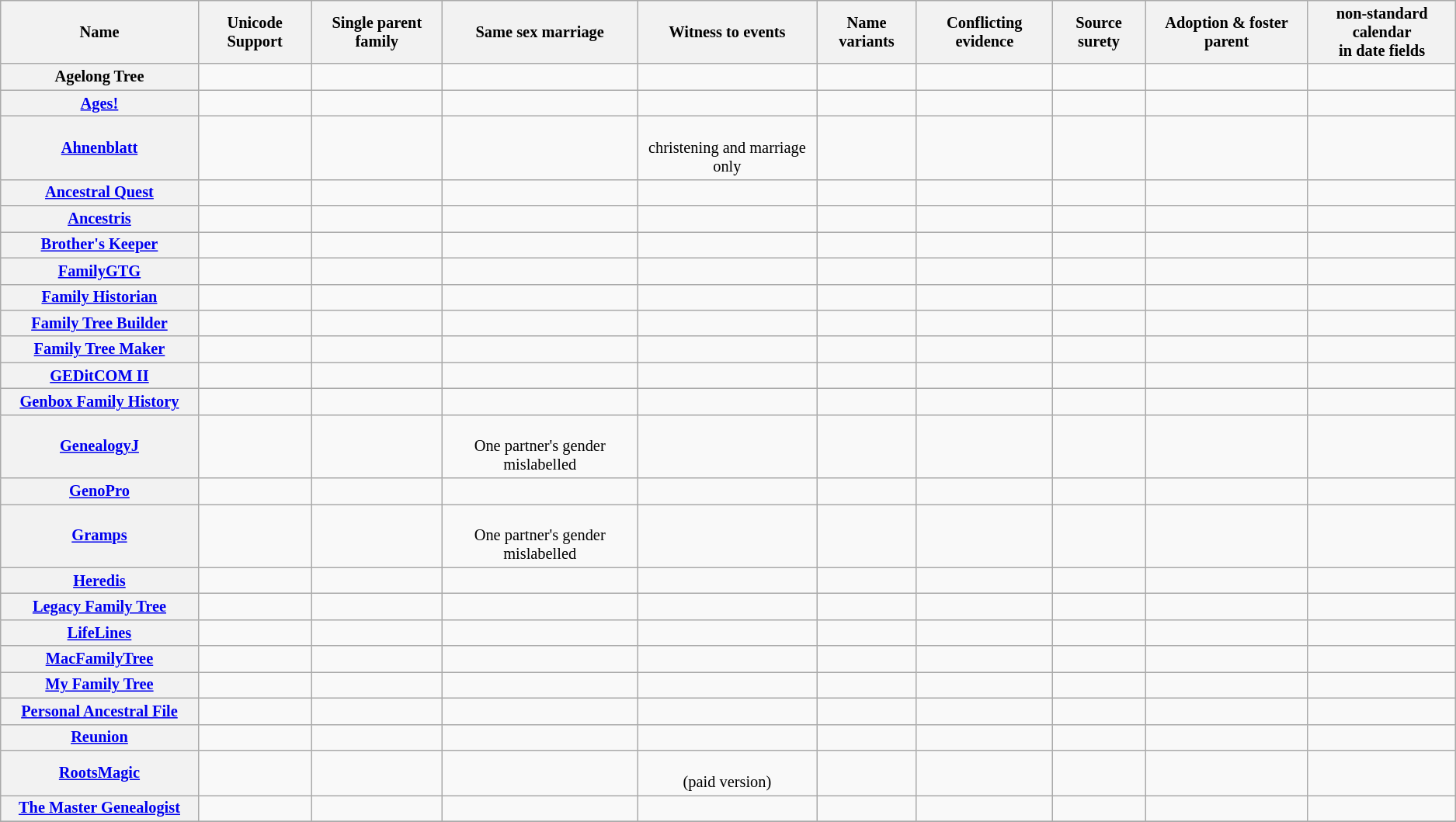<table class="wikitable sortable sticky-header" style="font-size: 85%; text-align: center; width: auto;">
<tr>
<th style="width: 12em">Name</th>
<th>Unicode Support</th>
<th>Single parent family</th>
<th>Same sex marriage</th>
<th>Witness to events</th>
<th>Name variants</th>
<th>Conflicting evidence</th>
<th>Source surety</th>
<th>Adoption & foster parent</th>
<th>non-standard calendar<br>in date fields</th>
</tr>
<tr>
<th>Agelong Tree</th>
<td></td>
<td></td>
<td></td>
<td></td>
<td></td>
<td></td>
<td></td>
<td></td>
<td></td>
</tr>
<tr>
<th><a href='#'>Ages!</a></th>
<td></td>
<td></td>
<td></td>
<td></td>
<td></td>
<td></td>
<td></td>
<td></td>
<td></td>
</tr>
<tr>
<th><a href='#'>Ahnenblatt</a></th>
<td></td>
<td></td>
<td></td>
<td><br>christening and marriage only</td>
<td></td>
<td></td>
<td></td>
<td></td>
<td></td>
</tr>
<tr>
<th><a href='#'>Ancestral Quest</a></th>
<td></td>
<td></td>
<td></td>
<td></td>
<td></td>
<td></td>
<td></td>
<td></td>
<td></td>
</tr>
<tr>
<th><a href='#'>Ancestris</a></th>
<td></td>
<td></td>
<td></td>
<td></td>
<td></td>
<td></td>
<td></td>
<td></td>
<td></td>
</tr>
<tr>
<th><a href='#'>Brother's Keeper</a></th>
<td></td>
<td></td>
<td></td>
<td></td>
<td></td>
<td></td>
<td></td>
<td></td>
<td></td>
</tr>
<tr>
<th><a href='#'>FamilyGTG</a></th>
<td></td>
<td></td>
<td></td>
<td></td>
<td></td>
<td></td>
<td></td>
<td></td>
<td></td>
</tr>
<tr>
<th><a href='#'>Family Historian</a></th>
<td></td>
<td></td>
<td></td>
<td></td>
<td></td>
<td></td>
<td></td>
<td></td>
<td></td>
</tr>
<tr>
<th><a href='#'>Family Tree Builder</a></th>
<td></td>
<td></td>
<td></td>
<td></td>
<td></td>
<td></td>
<td></td>
<td></td>
<td></td>
</tr>
<tr>
<th><a href='#'>Family Tree Maker</a></th>
<td></td>
<td></td>
<td></td>
<td></td>
<td></td>
<td></td>
<td></td>
<td></td>
<td></td>
</tr>
<tr>
<th><a href='#'>GEDitCOM II</a></th>
<td></td>
<td></td>
<td></td>
<td></td>
<td></td>
<td></td>
<td></td>
<td></td>
<td></td>
</tr>
<tr>
<th><a href='#'>Genbox Family History</a></th>
<td></td>
<td></td>
<td></td>
<td></td>
<td></td>
<td></td>
<td></td>
<td></td>
<td></td>
</tr>
<tr>
<th><a href='#'>GenealogyJ</a></th>
<td></td>
<td></td>
<td><br>One partner's gender mislabelled</td>
<td></td>
<td></td>
<td></td>
<td></td>
<td></td>
<td></td>
</tr>
<tr>
<th><a href='#'>GenoPro</a></th>
<td></td>
<td></td>
<td></td>
<td></td>
<td></td>
<td></td>
<td></td>
<td></td>
<td></td>
</tr>
<tr>
<th><a href='#'>Gramps</a></th>
<td></td>
<td></td>
<td><br>One partner's gender mislabelled</td>
<td></td>
<td></td>
<td></td>
<td></td>
<td></td>
<td></td>
</tr>
<tr>
<th><a href='#'>Heredis</a></th>
<td></td>
<td></td>
<td></td>
<td></td>
<td></td>
<td></td>
<td></td>
<td></td>
<td></td>
</tr>
<tr>
<th><a href='#'>Legacy Family Tree</a></th>
<td></td>
<td></td>
<td></td>
<td></td>
<td></td>
<td></td>
<td></td>
<td></td>
<td></td>
</tr>
<tr>
<th><a href='#'>LifeLines</a></th>
<td></td>
<td></td>
<td></td>
<td></td>
<td></td>
<td></td>
<td></td>
<td></td>
<td></td>
</tr>
<tr>
<th><a href='#'>MacFamilyTree</a></th>
<td></td>
<td></td>
<td></td>
<td></td>
<td></td>
<td></td>
<td></td>
<td></td>
<td></td>
</tr>
<tr>
<th><a href='#'>My Family Tree</a></th>
<td></td>
<td></td>
<td></td>
<td></td>
<td></td>
<td></td>
<td></td>
<td></td>
<td></td>
</tr>
<tr>
<th><a href='#'>Personal Ancestral File</a></th>
<td></td>
<td></td>
<td></td>
<td></td>
<td></td>
<td></td>
<td></td>
<td></td>
<td></td>
</tr>
<tr>
<th><a href='#'>Reunion</a></th>
<td></td>
<td></td>
<td></td>
<td></td>
<td></td>
<td></td>
<td></td>
<td></td>
<td></td>
</tr>
<tr>
<th><a href='#'>RootsMagic</a></th>
<td></td>
<td></td>
<td></td>
<td><br>(paid version)</td>
<td></td>
<td></td>
<td></td>
<td></td>
<td></td>
</tr>
<tr>
<th><a href='#'>The Master Genealogist</a></th>
<td></td>
<td></td>
<td></td>
<td></td>
<td></td>
<td></td>
<td></td>
<td></td>
<td></td>
</tr>
<tr>
</tr>
</table>
